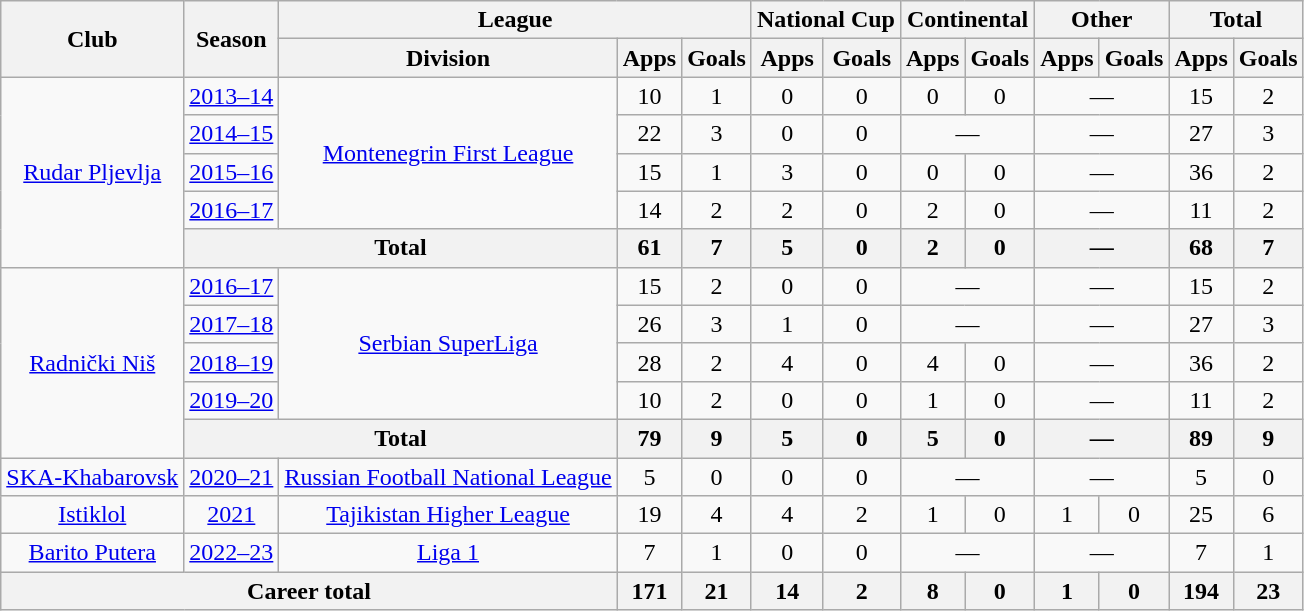<table class="wikitable" style="text-align:center">
<tr>
<th rowspan="2">Club</th>
<th rowspan="2">Season</th>
<th colspan="3">League</th>
<th colspan="2">National Cup</th>
<th colspan="2">Continental</th>
<th colspan="2">Other</th>
<th colspan="2">Total</th>
</tr>
<tr>
<th>Division</th>
<th>Apps</th>
<th>Goals</th>
<th>Apps</th>
<th>Goals</th>
<th>Apps</th>
<th>Goals</th>
<th>Apps</th>
<th>Goals</th>
<th>Apps</th>
<th>Goals</th>
</tr>
<tr>
<td rowspan="5"><a href='#'>Rudar Pljevlja</a></td>
<td><a href='#'>2013–14</a></td>
<td rowspan="4"><a href='#'>Montenegrin First League</a></td>
<td>10</td>
<td>1</td>
<td>0</td>
<td>0</td>
<td>0</td>
<td>0</td>
<td colspan="2">—</td>
<td>15</td>
<td>2</td>
</tr>
<tr>
<td><a href='#'>2014–15</a></td>
<td>22</td>
<td>3</td>
<td>0</td>
<td>0</td>
<td colspan="2">—</td>
<td colspan="2">—</td>
<td>27</td>
<td>3</td>
</tr>
<tr>
<td><a href='#'>2015–16</a></td>
<td>15</td>
<td>1</td>
<td>3</td>
<td>0</td>
<td>0</td>
<td>0</td>
<td colspan="2">—</td>
<td>36</td>
<td>2</td>
</tr>
<tr>
<td><a href='#'>2016–17</a></td>
<td>14</td>
<td>2</td>
<td>2</td>
<td>0</td>
<td>2</td>
<td>0</td>
<td colspan="2">—</td>
<td>11</td>
<td>2</td>
</tr>
<tr>
<th colspan="2">Total</th>
<th>61</th>
<th>7</th>
<th>5</th>
<th>0</th>
<th>2</th>
<th>0</th>
<th colspan="2">—</th>
<th>68</th>
<th>7</th>
</tr>
<tr>
<td rowspan="5"><a href='#'>Radnički Niš</a></td>
<td><a href='#'>2016–17</a></td>
<td rowspan="4"><a href='#'>Serbian SuperLiga</a></td>
<td>15</td>
<td>2</td>
<td>0</td>
<td>0</td>
<td colspan="2">—</td>
<td colspan="2">—</td>
<td>15</td>
<td>2</td>
</tr>
<tr>
<td><a href='#'>2017–18</a></td>
<td>26</td>
<td>3</td>
<td>1</td>
<td>0</td>
<td colspan="2">—</td>
<td colspan="2">—</td>
<td>27</td>
<td>3</td>
</tr>
<tr>
<td><a href='#'>2018–19</a></td>
<td>28</td>
<td>2</td>
<td>4</td>
<td>0</td>
<td>4</td>
<td>0</td>
<td colspan="2">—</td>
<td>36</td>
<td>2</td>
</tr>
<tr>
<td><a href='#'>2019–20</a></td>
<td>10</td>
<td>2</td>
<td>0</td>
<td>0</td>
<td>1</td>
<td>0</td>
<td colspan="2">—</td>
<td>11</td>
<td>2</td>
</tr>
<tr>
<th colspan="2">Total</th>
<th>79</th>
<th>9</th>
<th>5</th>
<th>0</th>
<th>5</th>
<th>0</th>
<th colspan="2">—</th>
<th>89</th>
<th>9</th>
</tr>
<tr>
<td><a href='#'>SKA-Khabarovsk</a></td>
<td><a href='#'>2020–21</a></td>
<td><a href='#'>Russian Football National League</a></td>
<td>5</td>
<td>0</td>
<td>0</td>
<td>0</td>
<td colspan="2">—</td>
<td colspan="2">—</td>
<td>5</td>
<td>0</td>
</tr>
<tr>
<td><a href='#'>Istiklol</a></td>
<td><a href='#'>2021</a></td>
<td><a href='#'>Tajikistan Higher League</a></td>
<td>19</td>
<td>4</td>
<td>4</td>
<td>2</td>
<td>1</td>
<td>0</td>
<td>1</td>
<td>0</td>
<td>25</td>
<td>6</td>
</tr>
<tr>
<td><a href='#'>Barito Putera</a></td>
<td><a href='#'>2022–23</a></td>
<td><a href='#'>Liga 1</a></td>
<td>7</td>
<td>1</td>
<td>0</td>
<td>0</td>
<td colspan="2">—</td>
<td colspan="2">—</td>
<td>7</td>
<td>1</td>
</tr>
<tr>
<th colspan="3">Career total</th>
<th>171</th>
<th>21</th>
<th>14</th>
<th>2</th>
<th>8</th>
<th>0</th>
<th>1</th>
<th>0</th>
<th>194</th>
<th>23</th>
</tr>
</table>
